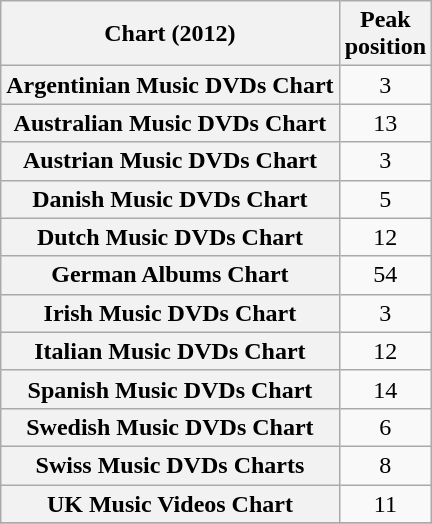<table class="wikitable plainrowheaders sortable" style="text-align:center;" border="1">
<tr>
<th scope="col">Chart (2012)</th>
<th scope="col">Peak<br>position</th>
</tr>
<tr>
<th scope="row">Argentinian Music DVDs Chart</th>
<td>3</td>
</tr>
<tr>
<th scope="row">Australian Music DVDs Chart</th>
<td>13</td>
</tr>
<tr>
<th scope="row">Austrian Music DVDs Chart</th>
<td>3</td>
</tr>
<tr>
<th scope="row">Danish Music DVDs Chart</th>
<td>5</td>
</tr>
<tr>
<th scope="row">Dutch Music DVDs Chart</th>
<td>12</td>
</tr>
<tr>
<th scope="row">German Albums Chart</th>
<td>54</td>
</tr>
<tr>
<th scope="row">Irish Music DVDs Chart</th>
<td>3</td>
</tr>
<tr>
<th scope="row">Italian Music DVDs Chart</th>
<td>12</td>
</tr>
<tr>
<th scope="row">Spanish Music DVDs Chart</th>
<td>14</td>
</tr>
<tr>
<th scope="row">Swedish Music DVDs Chart</th>
<td>6</td>
</tr>
<tr>
<th scope="row">Swiss Music DVDs Charts</th>
<td>8</td>
</tr>
<tr>
<th scope="row">UK Music Videos Chart</th>
<td>11</td>
</tr>
<tr>
</tr>
</table>
